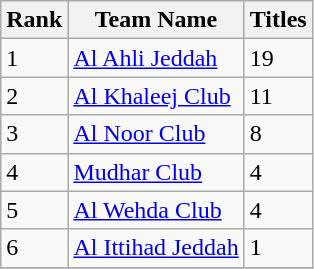<table class="wikitable">
<tr>
<th>Rank</th>
<th>Team Name</th>
<th>Titles</th>
</tr>
<tr>
<td>1</td>
<td><a href='#'>Al Ahli Jeddah</a></td>
<td>19</td>
</tr>
<tr>
<td>2</td>
<td><a href='#'>Al Khaleej Club</a></td>
<td>11</td>
</tr>
<tr>
<td>3</td>
<td><a href='#'>Al Noor Club</a></td>
<td>8</td>
</tr>
<tr>
<td>4</td>
<td><a href='#'>Mudhar Club</a></td>
<td>4</td>
</tr>
<tr>
<td>5</td>
<td><a href='#'>Al Wehda Club</a></td>
<td>4</td>
</tr>
<tr>
<td>6</td>
<td><a href='#'>Al Ittihad Jeddah</a></td>
<td>1</td>
</tr>
<tr>
</tr>
</table>
